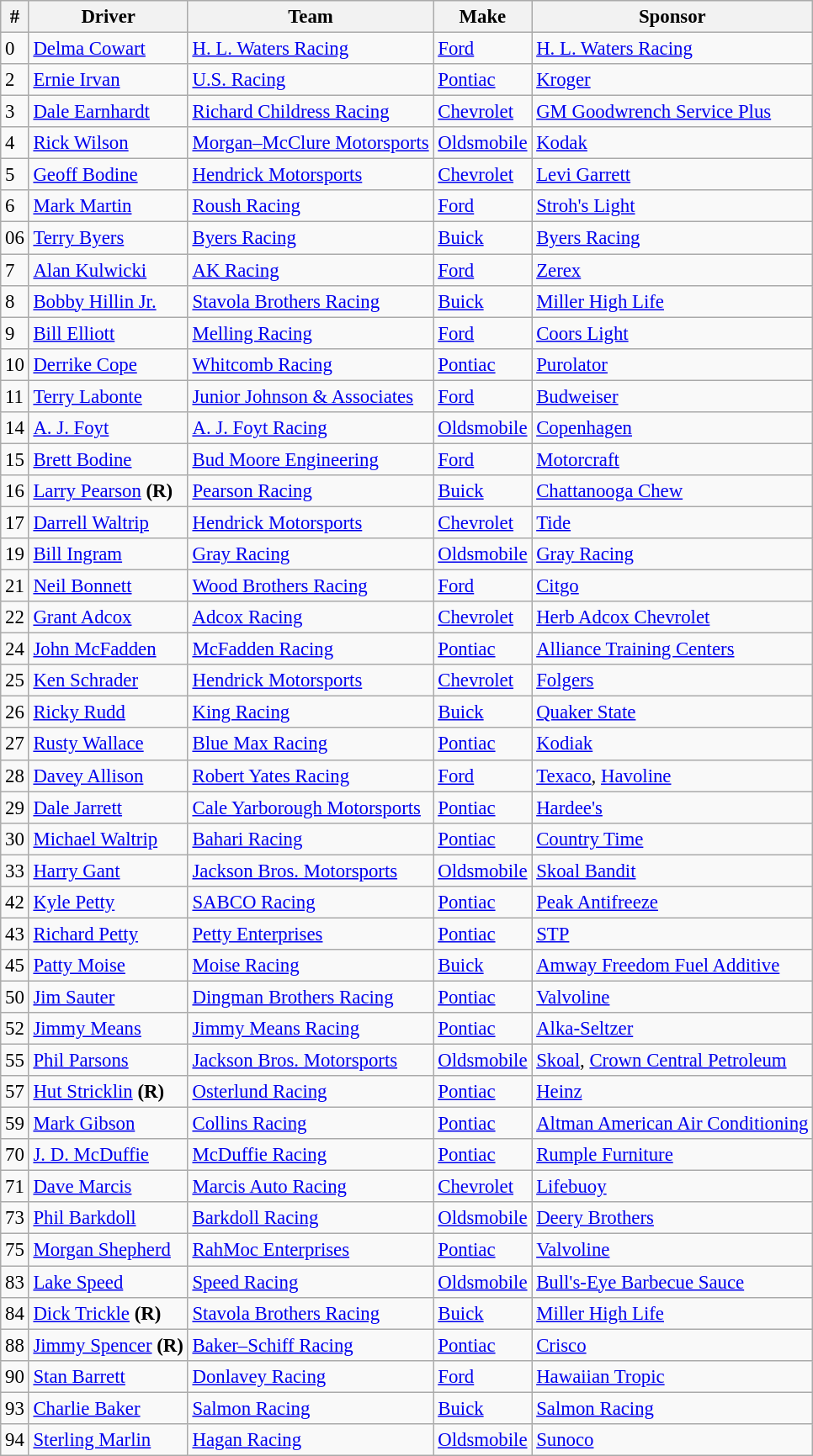<table class="wikitable" style="font-size:95%">
<tr>
<th>#</th>
<th>Driver</th>
<th>Team</th>
<th>Make</th>
<th>Sponsor</th>
</tr>
<tr>
<td>0</td>
<td><a href='#'>Delma Cowart</a></td>
<td><a href='#'>H. L. Waters Racing</a></td>
<td><a href='#'>Ford</a></td>
<td><a href='#'>H. L. Waters Racing</a></td>
</tr>
<tr>
<td>2</td>
<td><a href='#'>Ernie Irvan</a></td>
<td><a href='#'>U.S. Racing</a></td>
<td><a href='#'>Pontiac</a></td>
<td><a href='#'>Kroger</a></td>
</tr>
<tr>
<td>3</td>
<td><a href='#'>Dale Earnhardt</a></td>
<td><a href='#'>Richard Childress Racing</a></td>
<td><a href='#'>Chevrolet</a></td>
<td><a href='#'>GM Goodwrench Service Plus</a></td>
</tr>
<tr>
<td>4</td>
<td><a href='#'>Rick Wilson</a></td>
<td><a href='#'>Morgan–McClure Motorsports</a></td>
<td><a href='#'>Oldsmobile</a></td>
<td><a href='#'>Kodak</a></td>
</tr>
<tr>
<td>5</td>
<td><a href='#'>Geoff Bodine</a></td>
<td><a href='#'>Hendrick Motorsports</a></td>
<td><a href='#'>Chevrolet</a></td>
<td><a href='#'>Levi Garrett</a></td>
</tr>
<tr>
<td>6</td>
<td><a href='#'>Mark Martin</a></td>
<td><a href='#'>Roush Racing</a></td>
<td><a href='#'>Ford</a></td>
<td><a href='#'>Stroh's Light</a></td>
</tr>
<tr>
<td>06</td>
<td><a href='#'>Terry Byers</a></td>
<td><a href='#'>Byers Racing</a></td>
<td><a href='#'>Buick</a></td>
<td><a href='#'>Byers Racing</a></td>
</tr>
<tr>
<td>7</td>
<td><a href='#'>Alan Kulwicki</a></td>
<td><a href='#'>AK Racing</a></td>
<td><a href='#'>Ford</a></td>
<td><a href='#'>Zerex</a></td>
</tr>
<tr>
<td>8</td>
<td><a href='#'>Bobby Hillin Jr.</a></td>
<td><a href='#'>Stavola Brothers Racing</a></td>
<td><a href='#'>Buick</a></td>
<td><a href='#'>Miller High Life</a></td>
</tr>
<tr>
<td>9</td>
<td><a href='#'>Bill Elliott</a></td>
<td><a href='#'>Melling Racing</a></td>
<td><a href='#'>Ford</a></td>
<td><a href='#'>Coors Light</a></td>
</tr>
<tr>
<td>10</td>
<td><a href='#'>Derrike Cope</a></td>
<td><a href='#'>Whitcomb Racing</a></td>
<td><a href='#'>Pontiac</a></td>
<td><a href='#'>Purolator</a></td>
</tr>
<tr>
<td>11</td>
<td><a href='#'>Terry Labonte</a></td>
<td><a href='#'>Junior Johnson & Associates</a></td>
<td><a href='#'>Ford</a></td>
<td><a href='#'>Budweiser</a></td>
</tr>
<tr>
<td>14</td>
<td><a href='#'>A. J. Foyt</a></td>
<td><a href='#'>A. J. Foyt Racing</a></td>
<td><a href='#'>Oldsmobile</a></td>
<td><a href='#'>Copenhagen</a></td>
</tr>
<tr>
<td>15</td>
<td><a href='#'>Brett Bodine</a></td>
<td><a href='#'>Bud Moore Engineering</a></td>
<td><a href='#'>Ford</a></td>
<td><a href='#'>Motorcraft</a></td>
</tr>
<tr>
<td>16</td>
<td><a href='#'>Larry Pearson</a> <strong>(R)</strong></td>
<td><a href='#'>Pearson Racing</a></td>
<td><a href='#'>Buick</a></td>
<td><a href='#'>Chattanooga Chew</a></td>
</tr>
<tr>
<td>17</td>
<td><a href='#'>Darrell Waltrip</a></td>
<td><a href='#'>Hendrick Motorsports</a></td>
<td><a href='#'>Chevrolet</a></td>
<td><a href='#'>Tide</a></td>
</tr>
<tr>
<td>19</td>
<td><a href='#'>Bill Ingram</a></td>
<td><a href='#'>Gray Racing</a></td>
<td><a href='#'>Oldsmobile</a></td>
<td><a href='#'>Gray Racing</a></td>
</tr>
<tr>
<td>21</td>
<td><a href='#'>Neil Bonnett</a></td>
<td><a href='#'>Wood Brothers Racing</a></td>
<td><a href='#'>Ford</a></td>
<td><a href='#'>Citgo</a></td>
</tr>
<tr>
<td>22</td>
<td><a href='#'>Grant Adcox</a></td>
<td><a href='#'>Adcox Racing</a></td>
<td><a href='#'>Chevrolet</a></td>
<td><a href='#'>Herb Adcox Chevrolet</a></td>
</tr>
<tr>
<td>24</td>
<td><a href='#'>John McFadden</a></td>
<td><a href='#'>McFadden Racing</a></td>
<td><a href='#'>Pontiac</a></td>
<td><a href='#'>Alliance Training Centers</a></td>
</tr>
<tr>
<td>25</td>
<td><a href='#'>Ken Schrader</a></td>
<td><a href='#'>Hendrick Motorsports</a></td>
<td><a href='#'>Chevrolet</a></td>
<td><a href='#'>Folgers</a></td>
</tr>
<tr>
<td>26</td>
<td><a href='#'>Ricky Rudd</a></td>
<td><a href='#'>King Racing</a></td>
<td><a href='#'>Buick</a></td>
<td><a href='#'>Quaker State</a></td>
</tr>
<tr>
<td>27</td>
<td><a href='#'>Rusty Wallace</a></td>
<td><a href='#'>Blue Max Racing</a></td>
<td><a href='#'>Pontiac</a></td>
<td><a href='#'>Kodiak</a></td>
</tr>
<tr>
<td>28</td>
<td><a href='#'>Davey Allison</a></td>
<td><a href='#'>Robert Yates Racing</a></td>
<td><a href='#'>Ford</a></td>
<td><a href='#'>Texaco</a>, <a href='#'>Havoline</a></td>
</tr>
<tr>
<td>29</td>
<td><a href='#'>Dale Jarrett</a></td>
<td><a href='#'>Cale Yarborough Motorsports</a></td>
<td><a href='#'>Pontiac</a></td>
<td><a href='#'>Hardee's</a></td>
</tr>
<tr>
<td>30</td>
<td><a href='#'>Michael Waltrip</a></td>
<td><a href='#'>Bahari Racing</a></td>
<td><a href='#'>Pontiac</a></td>
<td><a href='#'>Country Time</a></td>
</tr>
<tr>
<td>33</td>
<td><a href='#'>Harry Gant</a></td>
<td><a href='#'>Jackson Bros. Motorsports</a></td>
<td><a href='#'>Oldsmobile</a></td>
<td><a href='#'>Skoal Bandit</a></td>
</tr>
<tr>
<td>42</td>
<td><a href='#'>Kyle Petty</a></td>
<td><a href='#'>SABCO Racing</a></td>
<td><a href='#'>Pontiac</a></td>
<td><a href='#'>Peak Antifreeze</a></td>
</tr>
<tr>
<td>43</td>
<td><a href='#'>Richard Petty</a></td>
<td><a href='#'>Petty Enterprises</a></td>
<td><a href='#'>Pontiac</a></td>
<td><a href='#'>STP</a></td>
</tr>
<tr>
<td>45</td>
<td><a href='#'>Patty Moise</a></td>
<td><a href='#'>Moise Racing</a></td>
<td><a href='#'>Buick</a></td>
<td><a href='#'>Amway Freedom Fuel Additive</a></td>
</tr>
<tr>
<td>50</td>
<td><a href='#'>Jim Sauter</a></td>
<td><a href='#'>Dingman Brothers Racing</a></td>
<td><a href='#'>Pontiac</a></td>
<td><a href='#'>Valvoline</a></td>
</tr>
<tr>
<td>52</td>
<td><a href='#'>Jimmy Means</a></td>
<td><a href='#'>Jimmy Means Racing</a></td>
<td><a href='#'>Pontiac</a></td>
<td><a href='#'>Alka-Seltzer</a></td>
</tr>
<tr>
<td>55</td>
<td><a href='#'>Phil Parsons</a></td>
<td><a href='#'>Jackson Bros. Motorsports</a></td>
<td><a href='#'>Oldsmobile</a></td>
<td><a href='#'>Skoal</a>, <a href='#'>Crown Central Petroleum</a></td>
</tr>
<tr>
<td>57</td>
<td><a href='#'>Hut Stricklin</a> <strong>(R)</strong></td>
<td><a href='#'>Osterlund Racing</a></td>
<td><a href='#'>Pontiac</a></td>
<td><a href='#'>Heinz</a></td>
</tr>
<tr>
<td>59</td>
<td><a href='#'>Mark Gibson</a></td>
<td><a href='#'>Collins Racing</a></td>
<td><a href='#'>Pontiac</a></td>
<td><a href='#'>Altman American Air Conditioning</a></td>
</tr>
<tr>
<td>70</td>
<td><a href='#'>J. D. McDuffie</a></td>
<td><a href='#'>McDuffie Racing</a></td>
<td><a href='#'>Pontiac</a></td>
<td><a href='#'>Rumple Furniture</a></td>
</tr>
<tr>
<td>71</td>
<td><a href='#'>Dave Marcis</a></td>
<td><a href='#'>Marcis Auto Racing</a></td>
<td><a href='#'>Chevrolet</a></td>
<td><a href='#'>Lifebuoy</a></td>
</tr>
<tr>
<td>73</td>
<td><a href='#'>Phil Barkdoll</a></td>
<td><a href='#'>Barkdoll Racing</a></td>
<td><a href='#'>Oldsmobile</a></td>
<td><a href='#'>Deery Brothers</a></td>
</tr>
<tr>
<td>75</td>
<td><a href='#'>Morgan Shepherd</a></td>
<td><a href='#'>RahMoc Enterprises</a></td>
<td><a href='#'>Pontiac</a></td>
<td><a href='#'>Valvoline</a></td>
</tr>
<tr>
<td>83</td>
<td><a href='#'>Lake Speed</a></td>
<td><a href='#'>Speed Racing</a></td>
<td><a href='#'>Oldsmobile</a></td>
<td><a href='#'>Bull's-Eye Barbecue Sauce</a></td>
</tr>
<tr>
<td>84</td>
<td><a href='#'>Dick Trickle</a> <strong>(R)</strong></td>
<td><a href='#'>Stavola Brothers Racing</a></td>
<td><a href='#'>Buick</a></td>
<td><a href='#'>Miller High Life</a></td>
</tr>
<tr>
<td>88</td>
<td><a href='#'>Jimmy Spencer</a> <strong>(R)</strong></td>
<td><a href='#'>Baker–Schiff Racing</a></td>
<td><a href='#'>Pontiac</a></td>
<td><a href='#'>Crisco</a></td>
</tr>
<tr>
<td>90</td>
<td><a href='#'>Stan Barrett</a></td>
<td><a href='#'>Donlavey Racing</a></td>
<td><a href='#'>Ford</a></td>
<td><a href='#'>Hawaiian Tropic</a></td>
</tr>
<tr>
<td>93</td>
<td><a href='#'>Charlie Baker</a></td>
<td><a href='#'>Salmon Racing</a></td>
<td><a href='#'>Buick</a></td>
<td><a href='#'>Salmon Racing</a></td>
</tr>
<tr>
<td>94</td>
<td><a href='#'>Sterling Marlin</a></td>
<td><a href='#'>Hagan Racing</a></td>
<td><a href='#'>Oldsmobile</a></td>
<td><a href='#'>Sunoco</a></td>
</tr>
</table>
